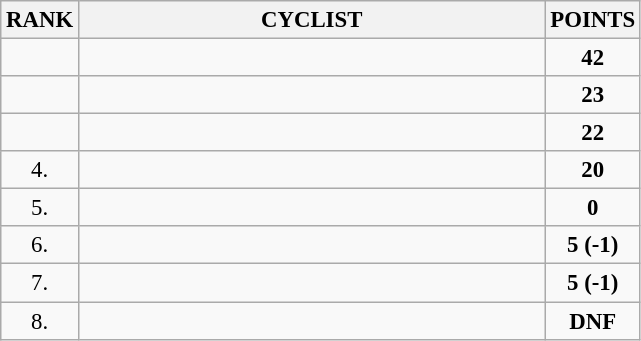<table class="wikitable" style="font-size:95%;">
<tr>
<th>RANK</th>
<th align="left" style="width: 20em">CYCLIST</th>
<th>POINTS</th>
</tr>
<tr>
<td align="center"></td>
<td></td>
<td align="center"><strong>42</strong></td>
</tr>
<tr>
<td align="center"></td>
<td></td>
<td align="center"><strong>23</strong></td>
</tr>
<tr>
<td align="center"></td>
<td></td>
<td align="center"><strong>22</strong></td>
</tr>
<tr>
<td align="center">4.</td>
<td></td>
<td align="center"><strong>20</strong></td>
</tr>
<tr>
<td align="center">5.</td>
<td></td>
<td align="center"><strong>0</strong></td>
</tr>
<tr>
<td align="center">6.</td>
<td></td>
<td align="center"><strong>5 (-1)</strong></td>
</tr>
<tr>
<td align="center">7.</td>
<td></td>
<td align="center"><strong>5 (-1)</strong></td>
</tr>
<tr>
<td align="center">8.</td>
<td></td>
<td align="center"><strong>DNF</strong></td>
</tr>
</table>
